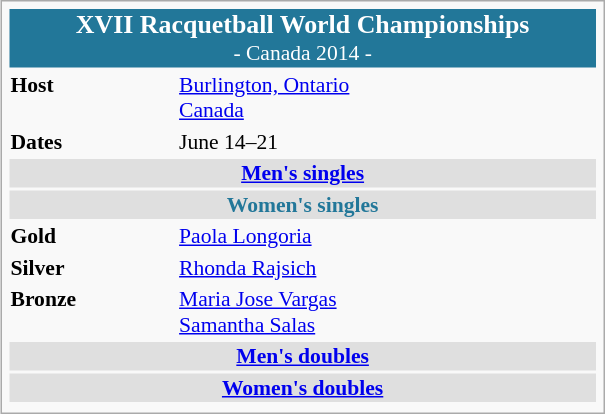<table class="infobox" style="font-size: 90%; width: 28em;">
<tr>
<td colspan="2" style="background: #227799; text-align: center; color:#ffffff;"><big><strong>XVII Racquetball World Championships</strong></big><br>- Canada 2014 -</td>
</tr>
<tr style="vertical-align:top;">
<td><strong>Host</strong></td>
<td><a href='#'>Burlington, Ontario</a> <br> <a href='#'>Canada</a></td>
</tr>
<tr style="vertical-align:top;">
<td><strong>Dates</strong></td>
<td>June 14–21</td>
</tr>
<tr style="vertical-align:top;">
<td colspan="2" style="background: #dfdfdf; text-align: center; color:#227799;"><strong><a href='#'>Men's singles</a></strong></td>
</tr>
<tr style="vertical-align:top;">
<td colspan="2" style="background: #dfdfdf; text-align: center; color:#227799;"><strong>Women's singles</strong></td>
</tr>
<tr style="vertical-align:top;">
<td><strong>Gold</strong> </td>
<td>  <a href='#'>Paola Longoria</a></td>
</tr>
<tr>
<td><strong>Silver</strong> </td>
<td>  <a href='#'>Rhonda Rajsich</a></td>
</tr>
<tr>
<td><strong>Bronze</strong> </td>
<td>  <a href='#'>Maria Jose Vargas</a><br>  <a href='#'>Samantha Salas</a></td>
</tr>
<tr style="vertical-align:top;">
<td colspan="2" style="background: #dfdfdf; text-align: center; color:#227799;"><strong><a href='#'>Men's doubles</a></strong></td>
</tr>
<tr style="vertical-align:top;">
<td colspan="2" style="background: #dfdfdf; text-align: center; color:#227799;"><strong><a href='#'>Women's doubles</a></strong></td>
</tr>
<tr style="vertical-align:top;">
</tr>
</table>
